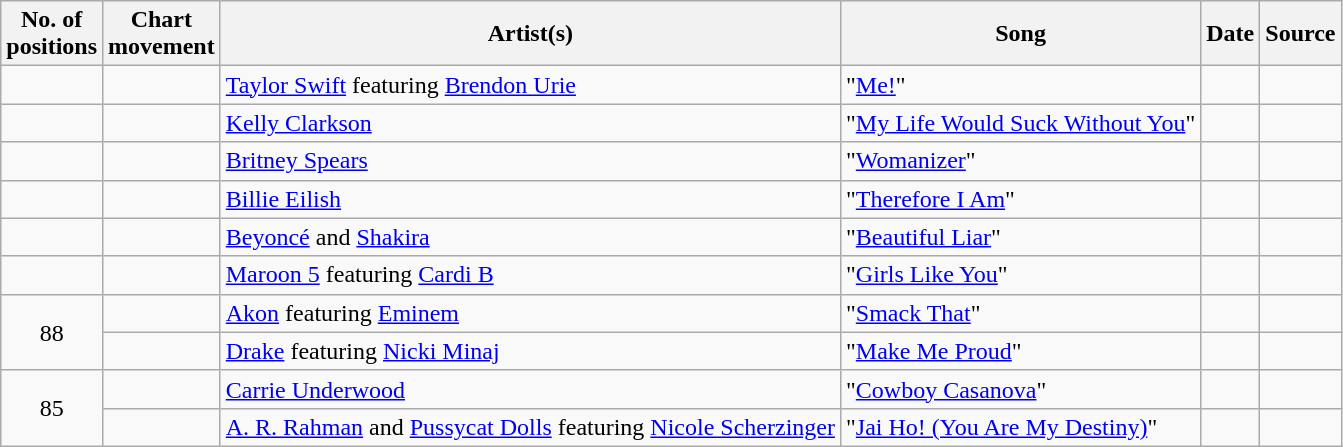<table class="wikitable">
<tr>
<th>No. of<br>positions</th>
<th>Chart<br>movement</th>
<th>Artist(s)</th>
<th>Song</th>
<th>Date</th>
<th>Source</th>
</tr>
<tr>
<td></td>
<td></td>
<td><a href='#'>Taylor Swift</a> featuring <a href='#'>Brendon Urie</a></td>
<td>"<a href='#'>Me!</a>"</td>
<td></td>
<td style="text-align:center;"></td>
</tr>
<tr>
<td></td>
<td></td>
<td><a href='#'>Kelly Clarkson</a></td>
<td>"<a href='#'>My Life Would Suck Without You</a>"</td>
<td></td>
<td style="text-align:center;"></td>
</tr>
<tr>
<td></td>
<td></td>
<td><a href='#'>Britney Spears</a></td>
<td>"<a href='#'>Womanizer</a>"</td>
<td></td>
<td style="text-align:center;"></td>
</tr>
<tr>
<td></td>
<td></td>
<td><a href='#'>Billie Eilish</a></td>
<td>"<a href='#'>Therefore I Am</a>"</td>
<td></td>
<td style="text-align:center;"></td>
</tr>
<tr>
<td></td>
<td></td>
<td><a href='#'>Beyoncé</a> and <a href='#'>Shakira</a></td>
<td>"<a href='#'>Beautiful Liar</a>"</td>
<td></td>
<td style="text-align:center;"></td>
</tr>
<tr>
<td></td>
<td></td>
<td><a href='#'>Maroon 5</a> featuring <a href='#'>Cardi B</a></td>
<td>"<a href='#'>Girls Like You</a>"</td>
<td></td>
<td style="text-align:center;"></td>
</tr>
<tr>
<td rowspan="2" style="text-align:center;">88</td>
<td></td>
<td><a href='#'>Akon</a> featuring <a href='#'>Eminem</a></td>
<td>"<a href='#'>Smack That</a>"</td>
<td></td>
<td style="text-align:center;"></td>
</tr>
<tr>
<td></td>
<td><a href='#'>Drake</a> featuring <a href='#'>Nicki Minaj</a></td>
<td>"<a href='#'>Make Me Proud</a>"</td>
<td></td>
<td style="text-align:center;"></td>
</tr>
<tr>
<td rowspan="2" style="text-align:center;">85</td>
<td></td>
<td><a href='#'>Carrie Underwood</a></td>
<td>"<a href='#'>Cowboy Casanova</a>"</td>
<td></td>
<td style="text-align:center;"></td>
</tr>
<tr>
<td></td>
<td><a href='#'>A. R. Rahman</a> and <a href='#'>Pussycat Dolls</a> featuring <a href='#'>Nicole Scherzinger</a></td>
<td>"<a href='#'>Jai Ho! (You Are My Destiny)</a>"</td>
<td></td>
<td style="text-align:center;"></td>
</tr>
</table>
